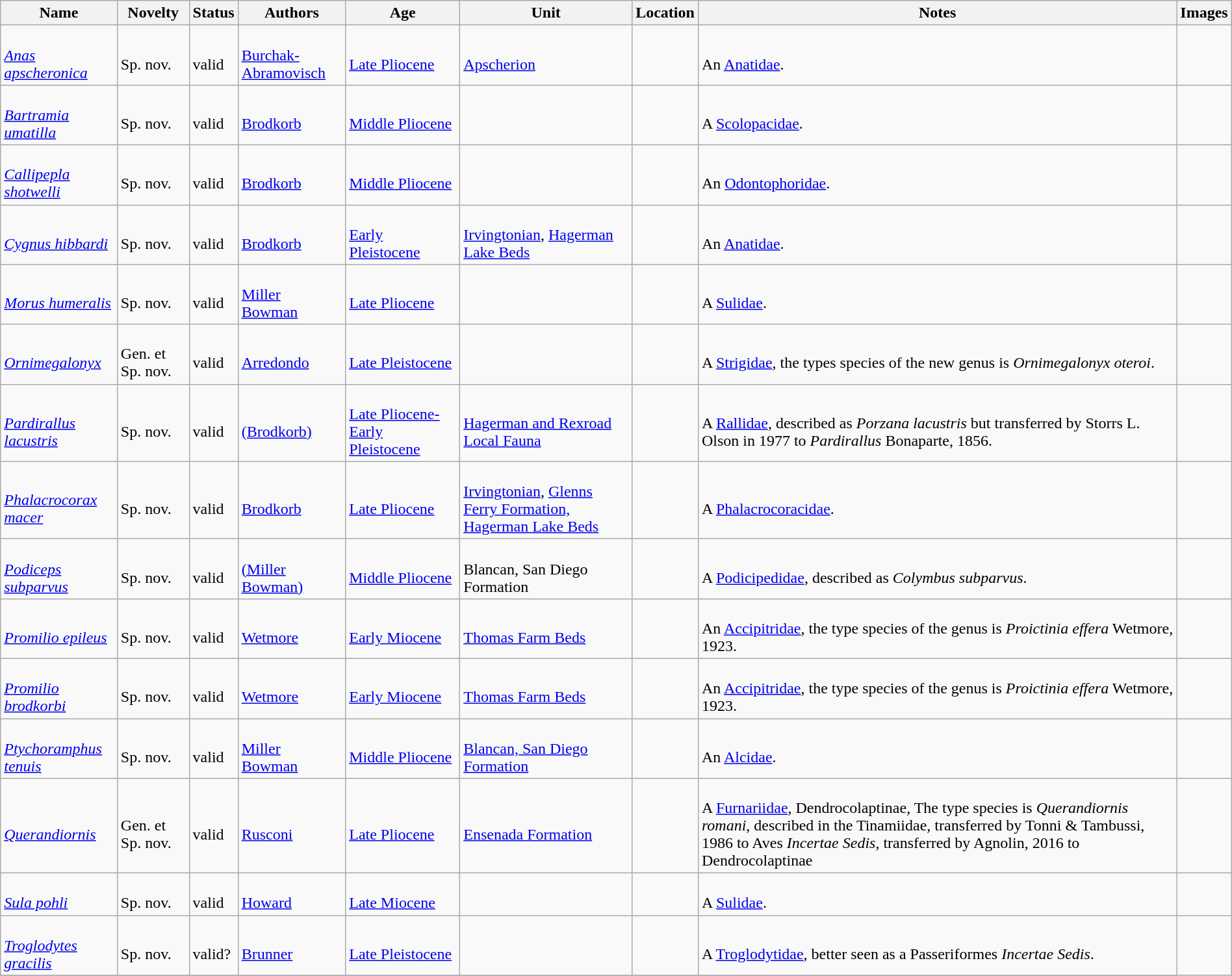<table class="wikitable sortable" align="center" width="100%">
<tr>
<th>Name</th>
<th>Novelty</th>
<th>Status</th>
<th>Authors</th>
<th>Age</th>
<th>Unit</th>
<th>Location</th>
<th>Notes</th>
<th>Images</th>
</tr>
<tr>
<td><br><em><a href='#'>Anas apscheronica</a></em> </td>
<td><br>Sp. nov.</td>
<td><br>valid</td>
<td><br><a href='#'>Burchak-Abramovisch</a></td>
<td><br><a href='#'>Late Pliocene</a></td>
<td><br><a href='#'>Apscherion</a></td>
<td><br></td>
<td><br>An <a href='#'>Anatidae</a>.</td>
<td></td>
</tr>
<tr>
<td><br><em><a href='#'>Bartramia umatilla</a></em> </td>
<td><br>Sp. nov.</td>
<td><br>valid</td>
<td><br><a href='#'>Brodkorb</a></td>
<td><br><a href='#'>Middle Pliocene</a></td>
<td></td>
<td><br><br></td>
<td><br>A <a href='#'>Scolopacidae</a>.</td>
<td></td>
</tr>
<tr>
<td><br><em><a href='#'>Callipepla shotwelli</a></em> </td>
<td><br>Sp. nov.</td>
<td><br>valid</td>
<td><br><a href='#'>Brodkorb</a></td>
<td><br><a href='#'>Middle Pliocene</a></td>
<td></td>
<td><br><br></td>
<td><br>An <a href='#'>Odontophoridae</a>.</td>
<td></td>
</tr>
<tr>
<td><br><em><a href='#'>Cygnus hibbardi</a></em> </td>
<td><br>Sp. nov.</td>
<td><br>valid</td>
<td><br><a href='#'>Brodkorb</a></td>
<td><br><a href='#'>Early Pleistocene</a></td>
<td><br><a href='#'>Irvingtonian</a>, <a href='#'>Hagerman Lake Beds</a></td>
<td><br><br></td>
<td><br>An <a href='#'>Anatidae</a>.</td>
<td></td>
</tr>
<tr>
<td><br><em><a href='#'>Morus humeralis</a></em> </td>
<td><br>Sp. nov.</td>
<td><br>valid</td>
<td><br><a href='#'>Miller</a><br><a href='#'>Bowman</a></td>
<td><br><a href='#'>Late Pliocene</a></td>
<td></td>
<td><br><br></td>
<td><br>A <a href='#'>Sulidae</a>.</td>
<td></td>
</tr>
<tr>
<td><br><em><a href='#'>Ornimegalonyx</a></em> </td>
<td><br>Gen. et Sp. nov.</td>
<td><br>valid</td>
<td><br><a href='#'>Arredondo</a></td>
<td><br><a href='#'>Late Pleistocene</a></td>
<td></td>
<td><br></td>
<td><br>A <a href='#'>Strigidae</a>, the types species of the new genus is <em>Ornimegalonyx oteroi</em>.</td>
<td></td>
</tr>
<tr>
<td><br><em><a href='#'>Pardirallus lacustris</a></em> </td>
<td><br>Sp. nov.</td>
<td><br>valid</td>
<td><br><a href='#'>(Brodkorb)</a></td>
<td><br><a href='#'>Late Pliocene-Early Pleistocene</a></td>
<td><br><a href='#'>Hagerman and Rexroad Local Fauna</a></td>
<td><br><br></td>
<td><br>A <a href='#'>Rallidae</a>, described as <em>Porzana lacustris</em> but transferred by Storrs L. Olson in 1977 to <em>Pardirallus</em> Bonaparte, 1856.</td>
<td></td>
</tr>
<tr>
<td><br><em><a href='#'>Phalacrocorax macer</a></em> </td>
<td><br>Sp. nov.</td>
<td><br>valid</td>
<td><br><a href='#'>Brodkorb</a></td>
<td><br><a href='#'>Late Pliocene</a></td>
<td><br><a href='#'>Irvingtonian</a>, <a href='#'>Glenns Ferry Formation, Hagerman Lake Beds</a></td>
<td><br><br></td>
<td><br>A <a href='#'>Phalacrocoracidae</a>.</td>
<td></td>
</tr>
<tr>
<td><br><em><a href='#'>Podiceps subparvus</a></em> </td>
<td><br>Sp. nov.</td>
<td><br>valid</td>
<td><br><a href='#'>(Miller</a><br><a href='#'>Bowman)</a></td>
<td><br><a href='#'>Middle Pliocene</a></td>
<td><br>Blancan, San Diego Formation</td>
<td><br><br></td>
<td><br>A <a href='#'>Podicipedidae</a>, described as <em>Colymbus subparvus</em>.</td>
<td></td>
</tr>
<tr>
<td><br><em><a href='#'>Promilio epileus</a></em> </td>
<td><br>Sp. nov.</td>
<td><br>valid</td>
<td><br><a href='#'>Wetmore</a></td>
<td><br><a href='#'>Early Miocene</a></td>
<td><br><a href='#'>Thomas Farm Beds</a></td>
<td><br><br></td>
<td><br>An <a href='#'>Accipitridae</a>, the type species of the genus is <em>Proictinia effera</em> Wetmore, 1923.</td>
<td></td>
</tr>
<tr>
<td><br><em><a href='#'>Promilio brodkorbi</a></em> </td>
<td><br>Sp. nov.</td>
<td><br>valid</td>
<td><br><a href='#'>Wetmore</a></td>
<td><br><a href='#'>Early Miocene</a></td>
<td><br><a href='#'>Thomas Farm Beds</a></td>
<td><br><br></td>
<td><br>An <a href='#'>Accipitridae</a>, the type species of the genus is <em>Proictinia effera</em> Wetmore, 1923.</td>
<td></td>
</tr>
<tr>
<td><br><em><a href='#'>Ptychoramphus tenuis</a></em> </td>
<td><br>Sp. nov.</td>
<td><br>valid</td>
<td><br><a href='#'>Miller</a><br><a href='#'>Bowman</a></td>
<td><br><a href='#'>Middle Pliocene</a></td>
<td><br><a href='#'>Blancan, San Diego Formation</a></td>
<td><br><br></td>
<td><br>An <a href='#'>Alcidae</a>.</td>
<td></td>
</tr>
<tr>
<td><br><em><a href='#'>Querandiornis</a></em> </td>
<td><br>Gen. et Sp. nov.</td>
<td><br>valid</td>
<td><br><a href='#'>Rusconi</a></td>
<td><br><a href='#'>Late Pliocene</a></td>
<td><br><a href='#'>Ensenada Formation</a></td>
<td><br></td>
<td><br>A <a href='#'>Furnariidae</a>, Dendrocolaptinae, The type species is <em>Querandiornis romani</em>, described in the Tinamiidae, transferred by Tonni & Tambussi, 1986 to Aves <em>Incertae Sedis</em>, transferred by Agnolin, 2016 to Dendrocolaptinae</td>
<td></td>
</tr>
<tr>
<td><br><em><a href='#'>Sula pohli</a></em> </td>
<td><br>Sp. nov.</td>
<td><br>valid</td>
<td><br><a href='#'>Howard</a></td>
<td><br><a href='#'>Late Miocene</a></td>
<td></td>
<td><br><br></td>
<td><br>A <a href='#'>Sulidae</a>.</td>
<td></td>
</tr>
<tr>
<td><br><em><a href='#'>Troglodytes gracilis</a></em> </td>
<td><br>Sp. nov.</td>
<td><br>valid?</td>
<td><br><a href='#'>Brunner</a></td>
<td><br><a href='#'>Late Pleistocene</a></td>
<td></td>
<td><br></td>
<td><br>A <a href='#'>Troglodytidae</a>, better seen as a Passeriformes <em>Incertae Sedis</em>.</td>
</tr>
<tr>
</tr>
</table>
